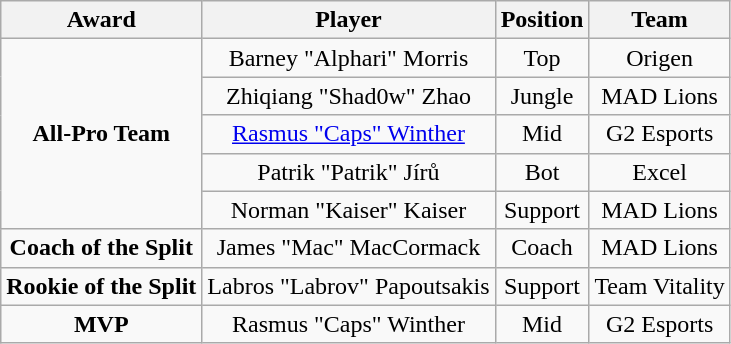<table class="wikitable" style="text-align: center">
<tr>
<th>Award</th>
<th>Player</th>
<th>Position</th>
<th>Team</th>
</tr>
<tr>
<td rowspan="5"><strong>All-Pro Team</strong></td>
<td>Barney "Alphari" Morris</td>
<td>Top</td>
<td>Origen</td>
</tr>
<tr>
<td>Zhiqiang "Shad0w" Zhao</td>
<td>Jungle</td>
<td>MAD Lions</td>
</tr>
<tr>
<td><a href='#'>Rasmus "Caps" Winther</a></td>
<td>Mid</td>
<td>G2 Esports</td>
</tr>
<tr>
<td>Patrik "Patrik" Jírů</td>
<td>Bot</td>
<td>Excel</td>
</tr>
<tr>
<td>Norman "Kaiser" Kaiser</td>
<td>Support</td>
<td>MAD Lions</td>
</tr>
<tr>
<td><strong>Coach of the Split</strong></td>
<td>James "Mac" MacCormack</td>
<td>Coach</td>
<td>MAD Lions</td>
</tr>
<tr>
<td><strong>Rookie of the Split</strong></td>
<td>Labros "Labrov" Papoutsakis</td>
<td>Support</td>
<td>Team Vitality</td>
</tr>
<tr>
<td><strong>MVP</strong><br></td>
<td>Rasmus "Caps" Winther</td>
<td>Mid</td>
<td>G2 Esports</td>
</tr>
</table>
